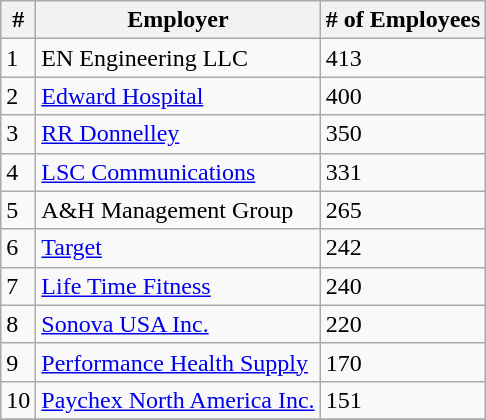<table class="wikitable" border="1">
<tr>
<th>#</th>
<th>Employer</th>
<th># of Employees</th>
</tr>
<tr>
<td>1</td>
<td>EN Engineering LLC</td>
<td>413</td>
</tr>
<tr>
<td>2</td>
<td><a href='#'>Edward Hospital</a></td>
<td>400</td>
</tr>
<tr>
<td>3</td>
<td><a href='#'>RR Donnelley</a></td>
<td>350</td>
</tr>
<tr>
<td>4</td>
<td><a href='#'>LSC Communications</a></td>
<td>331</td>
</tr>
<tr>
<td>5</td>
<td>A&H Management Group</td>
<td>265</td>
</tr>
<tr>
<td>6</td>
<td><a href='#'>Target</a></td>
<td>242</td>
</tr>
<tr>
<td>7</td>
<td><a href='#'>Life Time Fitness</a></td>
<td>240</td>
</tr>
<tr>
<td>8</td>
<td><a href='#'>Sonova USA Inc.</a></td>
<td>220</td>
</tr>
<tr>
<td>9</td>
<td><a href='#'>Performance Health Supply</a></td>
<td>170</td>
</tr>
<tr>
<td>10</td>
<td><a href='#'>Paychex North America Inc.</a></td>
<td>151</td>
</tr>
<tr>
</tr>
</table>
